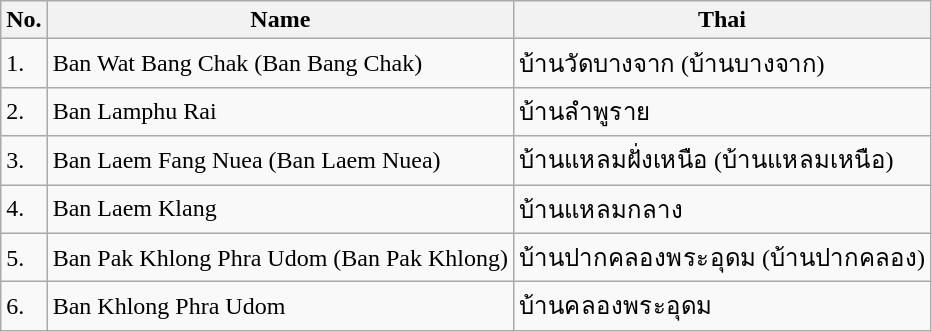<table class="wikitable sortable">
<tr>
<th>No.</th>
<th>Name</th>
<th>Thai</th>
</tr>
<tr>
<td>1.</td>
<td>Ban Wat Bang Chak (Ban Bang Chak)</td>
<td>บ้านวัดบางจาก (บ้านบางจาก)</td>
</tr>
<tr>
<td>2.</td>
<td>Ban Lamphu Rai</td>
<td>บ้านลำพูราย</td>
</tr>
<tr>
<td>3.</td>
<td>Ban Laem Fang Nuea (Ban Laem Nuea)</td>
<td>บ้านแหลมฝั่งเหนือ (บ้านแหลมเหนือ)</td>
</tr>
<tr>
<td>4.</td>
<td>Ban Laem Klang</td>
<td>บ้านแหลมกลาง</td>
</tr>
<tr>
<td>5.</td>
<td>Ban Pak Khlong Phra Udom (Ban Pak Khlong)</td>
<td>บ้านปากคลองพระอุดม (บ้านปากคลอง)</td>
</tr>
<tr>
<td>6.</td>
<td>Ban Khlong Phra Udom</td>
<td>บ้านคลองพระอุดม</td>
</tr>
</table>
